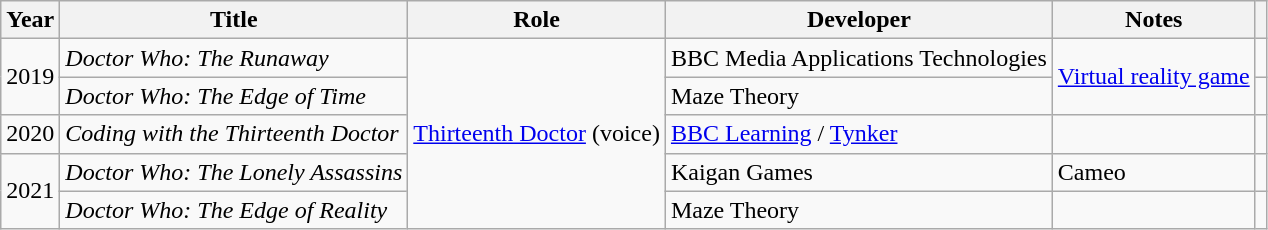<table class="wikitable sortable">
<tr>
<th>Year</th>
<th>Title</th>
<th>Role</th>
<th>Developer</th>
<th class="unsortable">Notes</th>
<th class="unsortable"></th>
</tr>
<tr>
<td rowspan="2">2019</td>
<td><em>Doctor Who: The Runaway</em></td>
<td rowspan="5"><a href='#'>Thirteenth Doctor</a> (voice)</td>
<td>BBC Media Applications Technologies</td>
<td rowspan="2"><a href='#'>Virtual reality game</a></td>
<td style="text-align: center;"></td>
</tr>
<tr>
<td><em>Doctor Who: The Edge of Time</em></td>
<td>Maze Theory</td>
<td style="text-align: center;"></td>
</tr>
<tr>
<td>2020</td>
<td><em>Coding with the Thirteenth Doctor</em></td>
<td><a href='#'>BBC Learning</a> / <a href='#'>Tynker</a></td>
<td></td>
<td style="text-align: center;"></td>
</tr>
<tr>
<td rowspan="2">2021</td>
<td><em>Doctor Who: The Lonely Assassins</em></td>
<td>Kaigan Games</td>
<td>Cameo</td>
<td style="text-align: center;"></td>
</tr>
<tr>
<td><em>Doctor Who: The Edge of Reality</em></td>
<td>Maze Theory</td>
<td style="text-align: center;"></td>
<td></td>
</tr>
</table>
